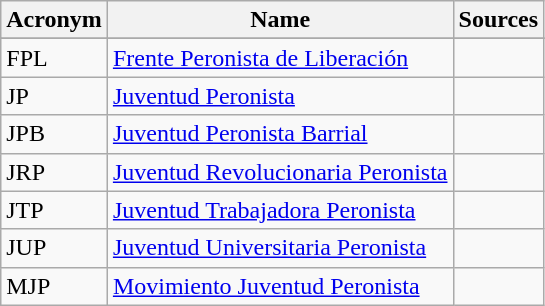<table class="wikitable sortable">
<tr>
<th>Acronym</th>
<th>Name</th>
<th>Sources</th>
</tr>
<tr>
</tr>
<tr --->
<td>FPL</td>
<td><a href='#'>Frente Peronista de Liberación</a></td>
<td></td>
</tr>
<tr --->
<td>JP</td>
<td><a href='#'>Juventud Peronista</a></td>
<td></td>
</tr>
<tr --->
<td>JPB</td>
<td><a href='#'>Juventud Peronista Barrial</a></td>
<td></td>
</tr>
<tr --->
<td>JRP</td>
<td><a href='#'>Juventud Revolucionaria Peronista</a></td>
<td></td>
</tr>
<tr --->
<td>JTP</td>
<td><a href='#'>Juventud Trabajadora Peronista</a></td>
<td></td>
</tr>
<tr --->
<td>JUP</td>
<td><a href='#'>Juventud Universitaria Peronista</a></td>
<td></td>
</tr>
<tr --->
<td>MJP</td>
<td><a href='#'>Movimiento Juventud Peronista</a></td>
<td></td>
</tr>
</table>
